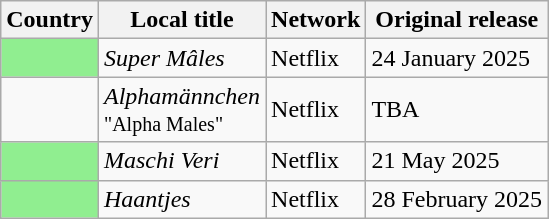<table class="wikitable">
<tr>
<th>Country</th>
<th>Local title</th>
<th>Network</th>
<th>Original release</th>
</tr>
<tr>
<td style="background-color: #90EE90"></td>
<td><em>Super Mâles</em><br></td>
<td>Netflix</td>
<td>24 January 2025</td>
</tr>
<tr>
<td></td>
<td><em>Alphamännchen</em><br><small>"Alpha Males"</small></td>
<td>Netflix</td>
<td>TBA</td>
</tr>
<tr>
<td style="background-color: #90EE90"></td>
<td><em>Maschi Veri</em><br></td>
<td>Netflix</td>
<td>21 May 2025</td>
</tr>
<tr>
<td style="background-color: #90EE90"></td>
<td><em>Haantjes</em><br></td>
<td>Netflix</td>
<td>28 February 2025</td>
</tr>
</table>
